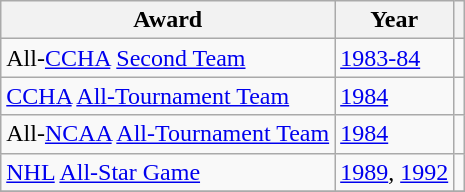<table class="wikitable">
<tr>
<th>Award</th>
<th>Year</th>
<th></th>
</tr>
<tr>
<td>All-<a href='#'>CCHA</a> <a href='#'>Second Team</a></td>
<td><a href='#'>1983-84</a></td>
<td></td>
</tr>
<tr>
<td><a href='#'>CCHA</a> <a href='#'>All-Tournament Team</a></td>
<td><a href='#'>1984</a></td>
<td></td>
</tr>
<tr>
<td>All-<a href='#'>NCAA</a> <a href='#'>All-Tournament Team</a></td>
<td><a href='#'>1984</a></td>
<td></td>
</tr>
<tr>
<td><a href='#'>NHL</a> <a href='#'>All-Star Game</a></td>
<td><a href='#'>1989</a>, <a href='#'>1992</a></td>
<td></td>
</tr>
<tr>
</tr>
</table>
